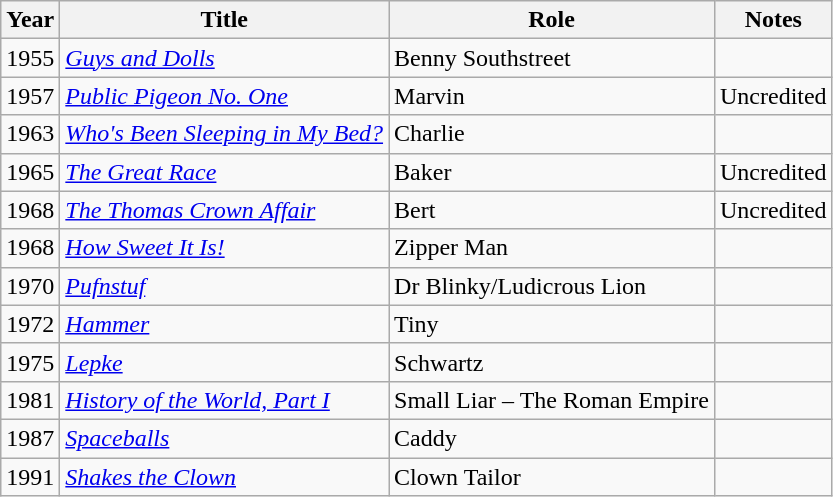<table class="wikitable">
<tr>
<th>Year</th>
<th>Title</th>
<th>Role</th>
<th>Notes</th>
</tr>
<tr>
<td>1955</td>
<td><em><a href='#'>Guys and Dolls</a></em></td>
<td>Benny Southstreet</td>
<td></td>
</tr>
<tr>
<td>1957</td>
<td><em><a href='#'>Public Pigeon No. One</a></em></td>
<td>Marvin</td>
<td>Uncredited</td>
</tr>
<tr>
<td>1963</td>
<td><em><a href='#'>Who's Been Sleeping in My Bed?</a></em></td>
<td>Charlie</td>
<td></td>
</tr>
<tr>
<td>1965</td>
<td><em><a href='#'>The Great Race</a></em></td>
<td>Baker</td>
<td>Uncredited</td>
</tr>
<tr>
<td>1968</td>
<td><em><a href='#'>The Thomas Crown Affair</a></em></td>
<td>Bert</td>
<td>Uncredited</td>
</tr>
<tr>
<td>1968</td>
<td><em><a href='#'>How Sweet It Is!</a></em></td>
<td>Zipper Man</td>
<td></td>
</tr>
<tr>
<td>1970</td>
<td><em><a href='#'>Pufnstuf</a></em></td>
<td>Dr Blinky/Ludicrous Lion</td>
<td></td>
</tr>
<tr>
<td>1972</td>
<td><em><a href='#'>Hammer</a></em></td>
<td>Tiny</td>
<td></td>
</tr>
<tr>
<td>1975</td>
<td><em><a href='#'>Lepke</a></em></td>
<td>Schwartz</td>
<td></td>
</tr>
<tr>
<td>1981</td>
<td><em><a href='#'>History of the World, Part I</a></em></td>
<td>Small Liar – The Roman Empire</td>
<td></td>
</tr>
<tr>
<td>1987</td>
<td><em><a href='#'>Spaceballs</a></em></td>
<td>Caddy</td>
<td></td>
</tr>
<tr>
<td>1991</td>
<td><em><a href='#'>Shakes the Clown</a></em></td>
<td>Clown Tailor</td>
<td></td>
</tr>
</table>
